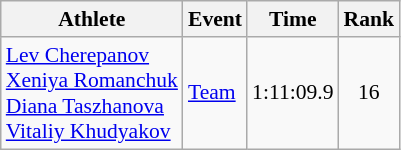<table class=wikitable style="font-size:90%;">
<tr>
<th>Athlete</th>
<th>Event</th>
<th>Time</th>
<th>Rank</th>
</tr>
<tr style="text-align:center">
<td style="text-align:left"><a href='#'>Lev Cherepanov</a><br><a href='#'>Xeniya Romanchuk</a><br><a href='#'>Diana Taszhanova</a><br><a href='#'>Vitaliy Khudyakov</a></td>
<td style="text-align:left"><a href='#'>Team</a></td>
<td>1:11:09.9</td>
<td>16</td>
</tr>
</table>
